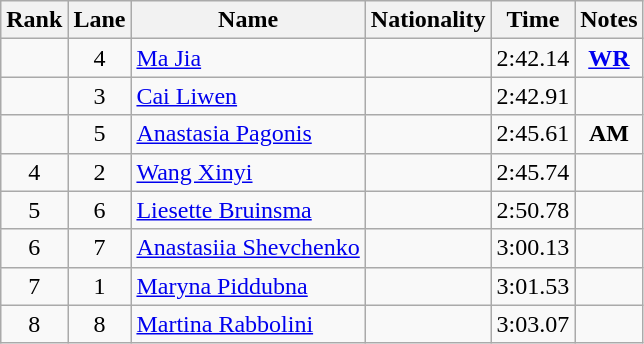<table class="wikitable sortable" style="text-align:center">
<tr>
<th>Rank</th>
<th>Lane</th>
<th>Name</th>
<th>Nationality</th>
<th>Time</th>
<th>Notes</th>
</tr>
<tr>
<td></td>
<td>4</td>
<td align=left><a href='#'>Ma Jia</a></td>
<td align=left></td>
<td>2:42.14</td>
<td><strong><a href='#'>WR</a></strong></td>
</tr>
<tr>
<td></td>
<td>3</td>
<td align=left><a href='#'>Cai Liwen</a></td>
<td align=left></td>
<td>2:42.91</td>
<td></td>
</tr>
<tr>
<td></td>
<td>5</td>
<td align=left><a href='#'>Anastasia Pagonis</a></td>
<td align=left></td>
<td>2:45.61</td>
<td><strong>AM</strong></td>
</tr>
<tr>
<td>4</td>
<td>2</td>
<td align=left><a href='#'>Wang Xinyi</a></td>
<td align=left></td>
<td>2:45.74</td>
<td></td>
</tr>
<tr>
<td>5</td>
<td>6</td>
<td align=left><a href='#'>Liesette Bruinsma</a></td>
<td align=left></td>
<td>2:50.78</td>
<td></td>
</tr>
<tr>
<td>6</td>
<td>7</td>
<td align=left><a href='#'>Anastasiia Shevchenko</a></td>
<td align=left></td>
<td>3:00.13</td>
<td></td>
</tr>
<tr>
<td>7</td>
<td>1</td>
<td align=left><a href='#'>Maryna Piddubna</a></td>
<td align=left></td>
<td>3:01.53</td>
<td></td>
</tr>
<tr>
<td>8</td>
<td>8</td>
<td align=left><a href='#'>Martina Rabbolini</a></td>
<td align=left></td>
<td>3:03.07</td>
<td></td>
</tr>
</table>
